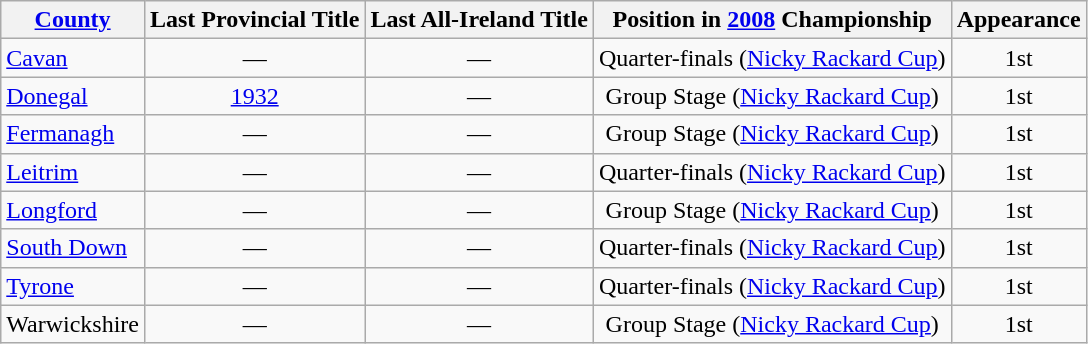<table class="wikitable sortable" style="text-align:center">
<tr>
<th><a href='#'>County</a></th>
<th>Last Provincial Title</th>
<th>Last All-Ireland Title</th>
<th>Position in <a href='#'>2008</a> Championship</th>
<th>Appearance</th>
</tr>
<tr>
<td style="text-align:left"> <a href='#'>Cavan</a></td>
<td>—</td>
<td>—</td>
<td>Quarter-finals (<a href='#'>Nicky Rackard Cup</a>)</td>
<td>1st</td>
</tr>
<tr>
<td style="text-align:left"> <a href='#'>Donegal</a></td>
<td><a href='#'>1932</a></td>
<td>—</td>
<td>Group Stage (<a href='#'>Nicky Rackard Cup</a>)</td>
<td>1st</td>
</tr>
<tr>
<td style="text-align:left"> <a href='#'>Fermanagh</a></td>
<td>—</td>
<td>—</td>
<td>Group Stage (<a href='#'>Nicky Rackard Cup</a>)</td>
<td>1st</td>
</tr>
<tr>
<td style="text-align:left"> <a href='#'>Leitrim</a></td>
<td>—</td>
<td>—</td>
<td>Quarter-finals (<a href='#'>Nicky Rackard Cup</a>)</td>
<td>1st</td>
</tr>
<tr>
<td style="text-align:left"> <a href='#'>Longford</a></td>
<td>—</td>
<td>—</td>
<td>Group Stage (<a href='#'>Nicky Rackard Cup</a>)</td>
<td>1st</td>
</tr>
<tr>
<td style="text-align:left"> <a href='#'>South Down</a></td>
<td>—</td>
<td>—</td>
<td>Quarter-finals (<a href='#'>Nicky Rackard Cup</a>)</td>
<td>1st</td>
</tr>
<tr>
<td style="text-align:left"> <a href='#'>Tyrone</a></td>
<td>—</td>
<td>—</td>
<td>Quarter-finals (<a href='#'>Nicky Rackard Cup</a>)</td>
<td>1st</td>
</tr>
<tr>
<td style="text-align:left"> Warwickshire</td>
<td>—</td>
<td>—</td>
<td>Group Stage (<a href='#'>Nicky Rackard Cup</a>)</td>
<td>1st</td>
</tr>
</table>
